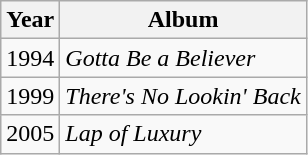<table class="wikitable">
<tr>
<th>Year</th>
<th>Album</th>
</tr>
<tr>
<td>1994</td>
<td><em>Gotta Be a Believer</em></td>
</tr>
<tr>
<td>1999</td>
<td><em>There's No Lookin' Back</em></td>
</tr>
<tr>
<td>2005</td>
<td><em>Lap of Luxury</em></td>
</tr>
</table>
